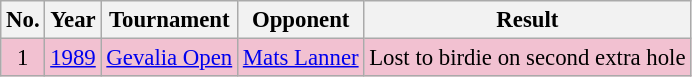<table class="wikitable" style="font-size:95%;">
<tr>
<th>No.</th>
<th>Year</th>
<th>Tournament</th>
<th>Opponent</th>
<th>Result</th>
</tr>
<tr style="background:#F2C1D1;">
<td align=center>1</td>
<td><a href='#'>1989</a></td>
<td><a href='#'>Gevalia Open</a></td>
<td> <a href='#'>Mats Lanner</a></td>
<td>Lost to birdie on second extra hole</td>
</tr>
</table>
